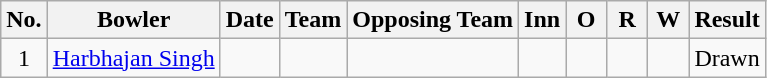<table class="wikitable">
<tr align=center>
<th>No.</th>
<th>Bowler</th>
<th>Date</th>
<th>Team</th>
<th>Opposing Team</th>
<th scope="col" style="width:20px;">Inn</th>
<th scope="col" style="width:20px;">O</th>
<th scope="col" style="width:20px;">R</th>
<th scope="col" style="width:20px;">W</th>
<th>Result</th>
</tr>
<tr align=center>
<td>1</td>
<td><a href='#'>Harbhajan Singh</a></td>
<td></td>
<td></td>
<td></td>
<td></td>
<td></td>
<td></td>
<td></td>
<td>Drawn</td>
</tr>
</table>
